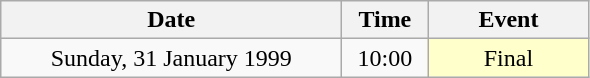<table class = "wikitable" style="text-align:center;">
<tr>
<th width=220>Date</th>
<th width=50>Time</th>
<th width=100>Event</th>
</tr>
<tr>
<td>Sunday, 31 January 1999</td>
<td>10:00</td>
<td bgcolor=ffffcc>Final</td>
</tr>
</table>
